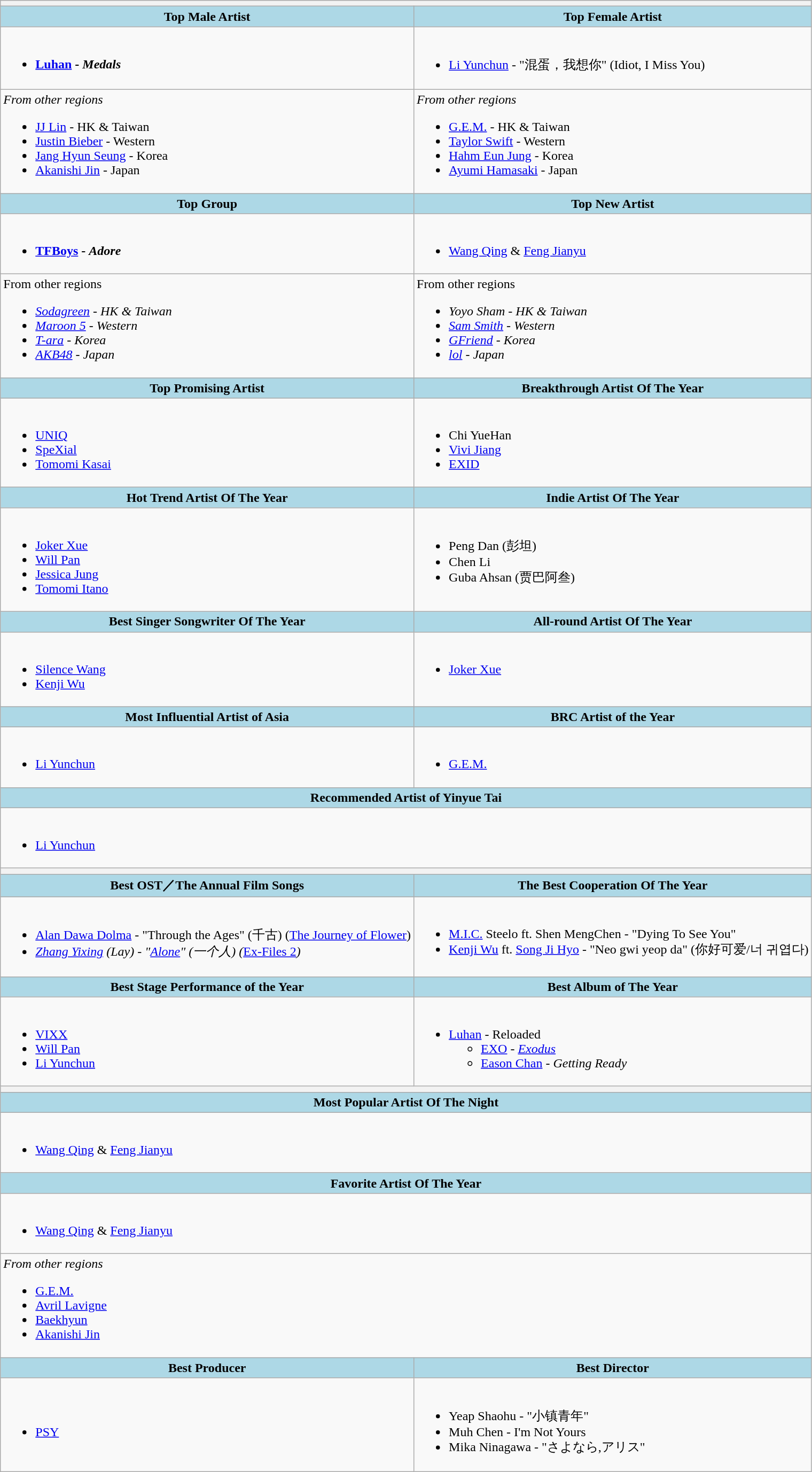<table class="wikitable" style="width=">
<tr>
<th colspan="2"></th>
</tr>
<tr>
<th style="background:lightblue;">Top Male Artist</th>
<th style="background:lightblue;">Top Female Artist</th>
</tr>
<tr>
<td valign="top"><br><ul><li><strong><a href='#'>Luhan</a> - <em>Medals<strong><em></li></ul></td>
<td valign="top"><br><ul><li></strong><a href='#'>Li Yunchun</a> - "混蛋，我想你" </em>(Idiot, I Miss You)</em></strong></li></ul></td>
</tr>
<tr>
<td><em>From other regions</em><br><ul><li><a href='#'>JJ Lin</a> - HK & Taiwan</li><li><a href='#'>Justin Bieber</a> - Western</li><li><a href='#'>Jang Hyun Seung</a> - Korea</li><li><a href='#'>Akanishi Jin</a> - Japan</li></ul></td>
<td><em>From other regions</em><br><ul><li><a href='#'>G.E.M.</a> - HK & Taiwan</li><li><a href='#'>Taylor Swift</a> - Western</li><li><a href='#'>Hahm Eun Jung</a> - Korea</li><li><a href='#'>Ayumi Hamasaki</a> - Japan</li></ul></td>
</tr>
<tr>
<th style="background:lightblue;">Top Group</th>
<th style="background:lightblue;">Top New Artist</th>
</tr>
<tr>
<td valign="top"><br><ul><li><strong><a href='#'>TFBoys</a> - <em>Adore<strong><em></li></ul></td>
<td valign="top"><br><ul><li></em></strong><a href='#'>Wang Qing</a> & <a href='#'>Feng Jianyu</a><strong><em></li></ul></td>
</tr>
<tr>
<td></em>From other regions<em><br><ul><li><a href='#'>Sodagreen</a> - HK & Taiwan</li><li><a href='#'>Maroon 5</a> - Western</li><li><a href='#'>T-ara</a> - Korea</li><li><a href='#'>AKB48</a> - Japan</li></ul></td>
<td></em>From other regions<em><br><ul><li>Yoyo Sham - HK & Taiwan</li><li><a href='#'>Sam Smith</a> - Western</li><li><a href='#'>GFriend</a> - Korea</li><li><a href='#'>lol</a> - Japan</li></ul></td>
</tr>
<tr>
<th style="background:lightblue;">Top Promising Artist</th>
<th style="background:lightblue;">Breakthrough Artist Of The Year</th>
</tr>
<tr>
<td valign="top"><br><ul><li><a href='#'>UNIQ</a></li><li><a href='#'>SpeXial</a></li><li><a href='#'>Tomomi Kasai</a></li></ul></td>
<td valign="top"><br><ul><li>Chi YueHan</li><li><a href='#'>Vivi Jiang</a></li><li><a href='#'>EXID</a></li></ul></td>
</tr>
<tr>
<th style="background:lightblue;">Hot Trend Artist Of The Year</th>
<th style="background:lightblue;">Indie Artist Of The Year</th>
</tr>
<tr>
<td valign="top"><br><ul><li><a href='#'>Joker Xue</a></li><li><a href='#'>Will Pan</a></li><li><a href='#'>Jessica Jung</a></li><li><a href='#'>Tomomi Itano</a></li></ul></td>
<td valign="top"><br><ul><li>Peng Dan (彭坦)</li><li>Chen Li</li><li>Guba Ahsan (贾巴阿叁)</li></ul></td>
</tr>
<tr>
<th style="background:lightblue;">Best Singer Songwriter Of The Year</th>
<th style="background:lightblue;">All-round Artist Of The Year</th>
</tr>
<tr>
<td valign="top"><br><ul><li><a href='#'>Silence Wang</a></li><li><a href='#'>Kenji Wu</a></li></ul></td>
<td valign="top"><br><ul><li><a href='#'>Joker Xue</a></li></ul></td>
</tr>
<tr>
<th style="background:lightblue;">Most Influential Artist of Asia</th>
<th style="background:lightblue;">BRC Artist of the Year</th>
</tr>
<tr>
<td valign="top"><br><ul><li><a href='#'>Li Yunchun</a></li></ul></td>
<td valign="top"><br><ul><li><a href='#'>G.E.M.</a></li></ul></td>
</tr>
<tr>
<th colspan="2" style="background:lightblue;">Recommended Artist of Yinyue Tai</th>
</tr>
<tr>
<td colspan="2" valign="top"><br><ul><li><a href='#'>Li Yunchun</a></li></ul></td>
</tr>
<tr>
<th colspan="2"></th>
</tr>
<tr>
<th style="background:lightblue;">Best OST／The Annual Film Songs</th>
<th style="background:lightblue;">The Best Cooperation Of The Year</th>
</tr>
<tr>
<td valign="top"><br><ul><li><a href='#'>Alan Dawa Dolma</a> - "Through the Ages" (千古) </em>(<a href='#'>The Journey of Flower</a>)<em></li><li><a href='#'>Zhang Yixing</a> (Lay) - "<a href='#'>Alone</a>" (一个人)  (</em><a href='#'>Ex-Files 2</a><em>)</li></ul></td>
<td valign="top"><br><ul><li><a href='#'>M.I.C.</a> Steelo ft. Shen MengChen - "Dying To See You"</li><li><a href='#'>Kenji Wu</a> ft. <a href='#'>Song Ji Hyo</a> - "Neo gwi yeop da"  (你好可爱/너 귀엽다)</li></ul></td>
</tr>
<tr>
<th style="background:lightblue;">Best Stage Performance of the Year</th>
<th style="background:lightblue;">Best Album of The Year</th>
</tr>
<tr>
<td valign="top"><br><ul><li><a href='#'>VIXX</a></li><li><a href='#'>Will Pan</a></li><li><a href='#'>Li Yunchun</a></li></ul></td>
<td valign="top"><br><ul><li></strong><a href='#'>Luhan</a> - </em>Reloaded</em></strong><ul><li><a href='#'>EXO</a> - <a href='#'><em>Exodus</em></a></li><li><a href='#'>Eason Chan</a> - <em>Getting Ready</em></li></ul></li></ul></td>
</tr>
<tr>
<th colspan="2"></th>
</tr>
<tr>
<th colspan="2" style="background:lightblue;">Most Popular Artist Of The Night</th>
</tr>
<tr>
<td colspan="2"><br><ul><li><a href='#'>Wang Qing</a> & <a href='#'>Feng Jianyu</a></li></ul></td>
</tr>
<tr>
<th colspan="2" style="background:lightblue;">Favorite Artist Of The Year</th>
</tr>
<tr>
<td colspan="2"><br><ul><li><a href='#'>Wang Qing</a> & <a href='#'>Feng Jianyu</a></li></ul></td>
</tr>
<tr>
<td colspan="2"><em>From other regions</em><br><ul><li><a href='#'>G.E.M.</a></li><li><a href='#'>Avril Lavigne</a></li><li><a href='#'>Baekhyun</a></li><li><a href='#'>Akanishi Jin</a></li></ul></td>
</tr>
<tr>
<th style="background:lightblue;">Best Producer</th>
<th style="background:lightblue;">Best Director</th>
</tr>
<tr>
<td><br><ul><li><a href='#'>PSY</a></li></ul></td>
<td><br><ul><li>Yeap Shaohu - "小镇青年"</li><li>Muh Chen - I'm Not Yours</li><li>Mika Ninagawa - "さよなら,アリス"</li></ul></td>
</tr>
</table>
